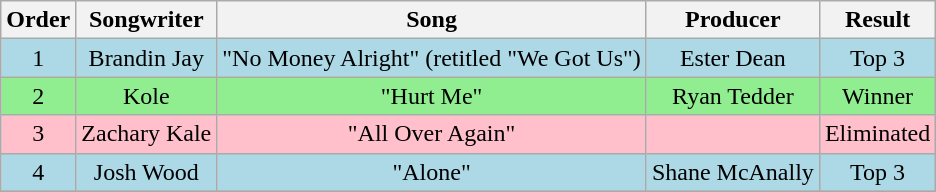<table class="wikitable plainrowheaders"  style="text-align:center">
<tr>
<th style="row">Order</th>
<th style="row">Songwriter</th>
<th style="row">Song</th>
<th style="row">Producer</th>
<th style="row">Result</th>
</tr>
<tr style="background:lightblue;">
<td>1</td>
<td>Brandin Jay</td>
<td>"No Money Alright" (retitled "We Got Us")</td>
<td>Ester Dean</td>
<td>Top 3</td>
</tr>
<tr style="background:lightgreen">
<td>2</td>
<td>Kole</td>
<td>"Hurt Me"</td>
<td>Ryan Tedder</td>
<td>Winner</td>
</tr>
<tr style="background:pink;">
<td>3</td>
<td>Zachary Kale</td>
<td>"All Over Again"</td>
<td></td>
<td>Eliminated</td>
</tr>
<tr style="background:lightblue;">
<td>4</td>
<td>Josh Wood</td>
<td>"Alone"</td>
<td>Shane McAnally</td>
<td>Top 3</td>
</tr>
<tr>
</tr>
</table>
